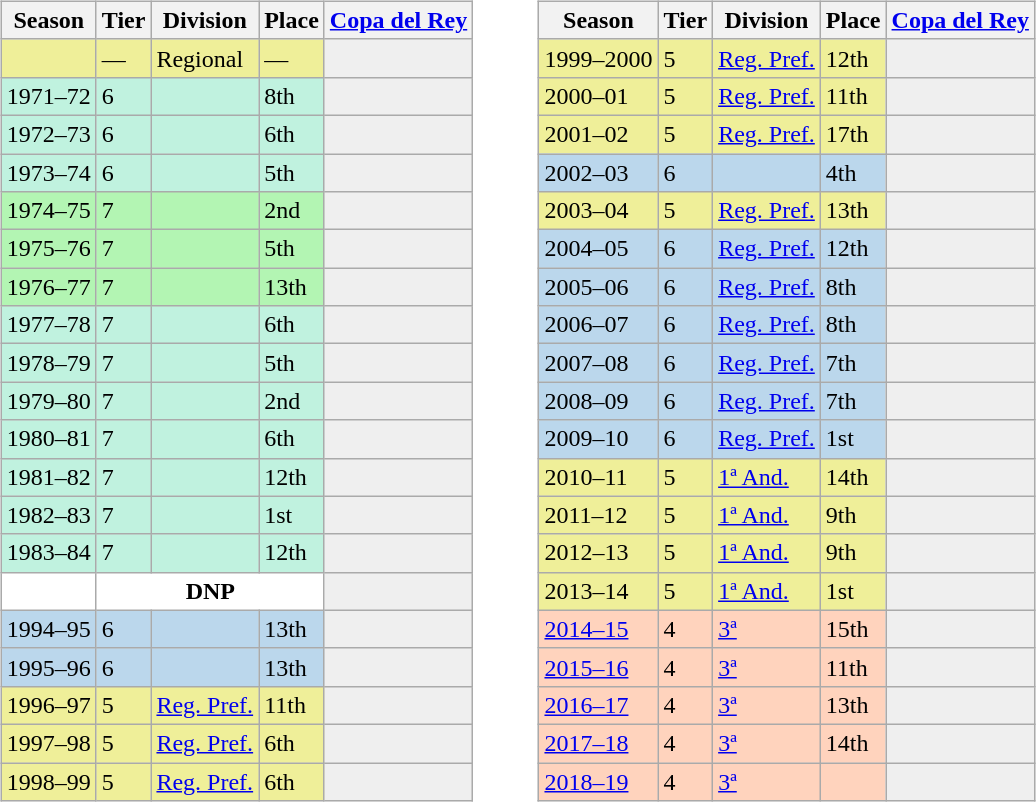<table>
<tr>
<td style="vertical-align:top; width:49%;"><br><table class="wikitable">
<tr style="background:#f0f6fa;">
<th>Season</th>
<th>Tier</th>
<th>Division</th>
<th>Place</th>
<th><a href='#'>Copa del Rey</a></th>
</tr>
<tr>
<td style="background:#EFEF99;"></td>
<td style="background:#EFEF99;">—</td>
<td style="background:#EFEF99;">Regional</td>
<td style="background:#EFEF99;">—</td>
<td style="background:#efefef;"></td>
</tr>
<tr>
<td style="background:#C0F2DF;">1971–72</td>
<td style="background:#C0F2DF;">6</td>
<td style="background:#C0F2DF;"></td>
<td style="background:#C0F2DF;">8th</td>
<td style="background:#efefef;"></td>
</tr>
<tr>
<td style="background:#C0F2DF;">1972–73</td>
<td style="background:#C0F2DF;">6</td>
<td style="background:#C0F2DF;"></td>
<td style="background:#C0F2DF;">6th</td>
<td style="background:#efefef;"></td>
</tr>
<tr>
<td style="background:#C0F2DF;">1973–74</td>
<td style="background:#C0F2DF;">6</td>
<td style="background:#C0F2DF;"></td>
<td style="background:#C0F2DF;">5th</td>
<td style="background:#efefef;"></td>
</tr>
<tr>
<td style="background:#B3F5B3;">1974–75</td>
<td style="background:#B3F5B3;">7</td>
<td style="background:#B3F5B3;"></td>
<td style="background:#B3F5B3;">2nd</td>
<td style="background:#efefef;"></td>
</tr>
<tr>
<td style="background:#B3F5B3;">1975–76</td>
<td style="background:#B3F5B3;">7</td>
<td style="background:#B3F5B3;"></td>
<td style="background:#B3F5B3;">5th</td>
<td style="background:#efefef;"></td>
</tr>
<tr>
<td style="background:#B3F5B3;">1976–77</td>
<td style="background:#B3F5B3;">7</td>
<td style="background:#B3F5B3;"></td>
<td style="background:#B3F5B3;">13th</td>
<td style="background:#efefef;"></td>
</tr>
<tr>
<td style="background:#C0F2DF;">1977–78</td>
<td style="background:#C0F2DF;">7</td>
<td style="background:#C0F2DF;"></td>
<td style="background:#C0F2DF;">6th</td>
<td style="background:#efefef;"></td>
</tr>
<tr>
<td style="background:#C0F2DF;">1978–79</td>
<td style="background:#C0F2DF;">7</td>
<td style="background:#C0F2DF;"></td>
<td style="background:#C0F2DF;">5th</td>
<td style="background:#efefef;"></td>
</tr>
<tr>
<td style="background:#C0F2DF;">1979–80</td>
<td style="background:#C0F2DF;">7</td>
<td style="background:#C0F2DF;"></td>
<td style="background:#C0F2DF;">2nd</td>
<td style="background:#efefef;"></td>
</tr>
<tr>
<td style="background:#C0F2DF;">1980–81</td>
<td style="background:#C0F2DF;">7</td>
<td style="background:#C0F2DF;"></td>
<td style="background:#C0F2DF;">6th</td>
<td style="background:#efefef;"></td>
</tr>
<tr>
<td style="background:#C0F2DF;">1981–82</td>
<td style="background:#C0F2DF;">7</td>
<td style="background:#C0F2DF;"></td>
<td style="background:#C0F2DF;">12th</td>
<td style="background:#efefef;"></td>
</tr>
<tr>
<td style="background:#C0F2DF;">1982–83</td>
<td style="background:#C0F2DF;">7</td>
<td style="background:#C0F2DF;"></td>
<td style="background:#C0F2DF;">1st</td>
<td style="background:#efefef;"></td>
</tr>
<tr>
<td style="background:#C0F2DF;">1983–84</td>
<td style="background:#C0F2DF;">7</td>
<td style="background:#C0F2DF;"></td>
<td style="background:#C0F2DF;">12th</td>
<td style="background:#efefef;"></td>
</tr>
<tr>
<td style="background:#FFFFFF;"></td>
<th style="background:#FFFFFF;" colspan="3">DNP</th>
<td style="background:#efefef;"></td>
</tr>
<tr>
<td style="background:#BBD7EC;">1994–95</td>
<td style="background:#BBD7EC;">6</td>
<td style="background:#BBD7EC;"></td>
<td style="background:#BBD7EC;">13th</td>
<td style="background:#efefef;"></td>
</tr>
<tr>
<td style="background:#BBD7EC;">1995–96</td>
<td style="background:#BBD7EC;">6</td>
<td style="background:#BBD7EC;"></td>
<td style="background:#BBD7EC;">13th</td>
<td style="background:#efefef;"></td>
</tr>
<tr>
<td style="background:#EFEF99;">1996–97</td>
<td style="background:#EFEF99;">5</td>
<td style="background:#EFEF99;"><a href='#'>Reg. Pref.</a></td>
<td style="background:#EFEF99;">11th</td>
<td style="background:#efefef;"></td>
</tr>
<tr>
<td style="background:#EFEF99;">1997–98</td>
<td style="background:#EFEF99;">5</td>
<td style="background:#EFEF99;"><a href='#'>Reg. Pref.</a></td>
<td style="background:#EFEF99;">6th</td>
<td style="background:#efefef;"></td>
</tr>
<tr>
<td style="background:#EFEF99;">1998–99</td>
<td style="background:#EFEF99;">5</td>
<td style="background:#EFEF99;"><a href='#'>Reg. Pref.</a></td>
<td style="background:#EFEF99;">6th</td>
<td style="background:#efefef;"></td>
</tr>
</table>
</td>
<td style="vertical-align:top; width:49%;"><br><table class="wikitable">
<tr style="background:#f0f6fa;">
<th>Season</th>
<th>Tier</th>
<th>Division</th>
<th>Place</th>
<th><a href='#'>Copa del Rey</a></th>
</tr>
<tr>
<td style="background:#EFEF99;">1999–2000</td>
<td style="background:#EFEF99;">5</td>
<td style="background:#EFEF99;"><a href='#'>Reg. Pref.</a></td>
<td style="background:#EFEF99;">12th</td>
<td style="background:#efefef;"></td>
</tr>
<tr>
<td style="background:#EFEF99;">2000–01</td>
<td style="background:#EFEF99;">5</td>
<td style="background:#EFEF99;"><a href='#'>Reg. Pref.</a></td>
<td style="background:#EFEF99;">11th</td>
<td style="background:#efefef;"></td>
</tr>
<tr>
<td style="background:#EFEF99;">2001–02</td>
<td style="background:#EFEF99;">5</td>
<td style="background:#EFEF99;"><a href='#'>Reg. Pref.</a></td>
<td style="background:#EFEF99;">17th</td>
<td style="background:#efefef;"></td>
</tr>
<tr>
<td style="background:#BBD7EC;">2002–03</td>
<td style="background:#BBD7EC;">6</td>
<td style="background:#BBD7EC;"></td>
<td style="background:#BBD7EC;">4th</td>
<td style="background:#efefef;"></td>
</tr>
<tr>
<td style="background:#EFEF99;">2003–04</td>
<td style="background:#EFEF99;">5</td>
<td style="background:#EFEF99;"><a href='#'>Reg. Pref.</a></td>
<td style="background:#EFEF99;">13th</td>
<td style="background:#efefef;"></td>
</tr>
<tr>
<td style="background:#BBD7EC;">2004–05</td>
<td style="background:#BBD7EC;">6</td>
<td style="background:#BBD7EC;"><a href='#'>Reg. Pref.</a></td>
<td style="background:#BBD7EC;">12th</td>
<td style="background:#efefef;"></td>
</tr>
<tr>
<td style="background:#BBD7EC;">2005–06</td>
<td style="background:#BBD7EC;">6</td>
<td style="background:#BBD7EC;"><a href='#'>Reg. Pref.</a></td>
<td style="background:#BBD7EC;">8th</td>
<td style="background:#efefef;"></td>
</tr>
<tr>
<td style="background:#BBD7EC;">2006–07</td>
<td style="background:#BBD7EC;">6</td>
<td style="background:#BBD7EC;"><a href='#'>Reg. Pref.</a></td>
<td style="background:#BBD7EC;">8th</td>
<td style="background:#efefef;"></td>
</tr>
<tr>
<td style="background:#BBD7EC;">2007–08</td>
<td style="background:#BBD7EC;">6</td>
<td style="background:#BBD7EC;"><a href='#'>Reg. Pref.</a></td>
<td style="background:#BBD7EC;">7th</td>
<td style="background:#efefef;"></td>
</tr>
<tr>
<td style="background:#BBD7EC;">2008–09</td>
<td style="background:#BBD7EC;">6</td>
<td style="background:#BBD7EC;"><a href='#'>Reg. Pref.</a></td>
<td style="background:#BBD7EC;">7th</td>
<td style="background:#efefef;"></td>
</tr>
<tr>
<td style="background:#BBD7EC;">2009–10</td>
<td style="background:#BBD7EC;">6</td>
<td style="background:#BBD7EC;"><a href='#'>Reg. Pref.</a></td>
<td style="background:#BBD7EC;">1st</td>
<td style="background:#efefef;"></td>
</tr>
<tr>
<td style="background:#EFEF99;">2010–11</td>
<td style="background:#EFEF99;">5</td>
<td style="background:#EFEF99;"><a href='#'>1ª And.</a></td>
<td style="background:#EFEF99;">14th</td>
<td style="background:#efefef;"></td>
</tr>
<tr>
<td style="background:#EFEF99;">2011–12</td>
<td style="background:#EFEF99;">5</td>
<td style="background:#EFEF99;"><a href='#'>1ª And.</a></td>
<td style="background:#EFEF99;">9th</td>
<td style="background:#efefef;"></td>
</tr>
<tr>
<td style="background:#EFEF99;">2012–13</td>
<td style="background:#EFEF99;">5</td>
<td style="background:#EFEF99;"><a href='#'>1ª And.</a></td>
<td style="background:#EFEF99;">9th</td>
<td style="background:#efefef;"></td>
</tr>
<tr>
<td style="background:#EFEF99;">2013–14</td>
<td style="background:#EFEF99;">5</td>
<td style="background:#EFEF99;"><a href='#'>1ª And.</a></td>
<td style="background:#EFEF99;">1st</td>
<td style="background:#efefef;"></td>
</tr>
<tr>
<td style="background:#FFD3BD;"><a href='#'>2014–15</a></td>
<td style="background:#FFD3BD;">4</td>
<td style="background:#FFD3BD;"><a href='#'>3ª</a></td>
<td style="background:#FFD3BD;">15th</td>
<th style="background:#efefef;"></th>
</tr>
<tr>
<td style="background:#FFD3BD;"><a href='#'>2015–16</a></td>
<td style="background:#FFD3BD;">4</td>
<td style="background:#FFD3BD;"><a href='#'>3ª</a></td>
<td style="background:#FFD3BD;">11th</td>
<th style="background:#efefef;"></th>
</tr>
<tr>
<td style="background:#FFD3BD;"><a href='#'>2016–17</a></td>
<td style="background:#FFD3BD;">4</td>
<td style="background:#FFD3BD;"><a href='#'>3ª</a></td>
<td style="background:#FFD3BD;">13th</td>
<th style="background:#efefef;"></th>
</tr>
<tr>
<td style="background:#FFD3BD;"><a href='#'>2017–18</a></td>
<td style="background:#FFD3BD;">4</td>
<td style="background:#FFD3BD;"><a href='#'>3ª</a></td>
<td style="background:#FFD3BD;">14th</td>
<th style="background:#efefef;"></th>
</tr>
<tr>
<td style="background:#FFD3BD;"><a href='#'>2018–19</a></td>
<td style="background:#FFD3BD;">4</td>
<td style="background:#FFD3BD;"><a href='#'>3ª</a></td>
<td style="background:#FFD3BD;"></td>
<th style="background:#efefef;"></th>
</tr>
</table>
</td>
</tr>
</table>
